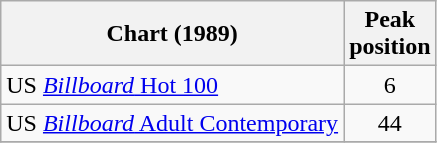<table class="wikitable">
<tr>
<th>Chart (1989)</th>
<th>Peak<br>position</th>
</tr>
<tr>
<td>US <a href='#'><em>Billboard</em> Hot 100</a></td>
<td align="center">6</td>
</tr>
<tr>
<td>US <a href='#'><em>Billboard</em> Adult Contemporary</a></td>
<td align="center">44</td>
</tr>
<tr>
</tr>
</table>
